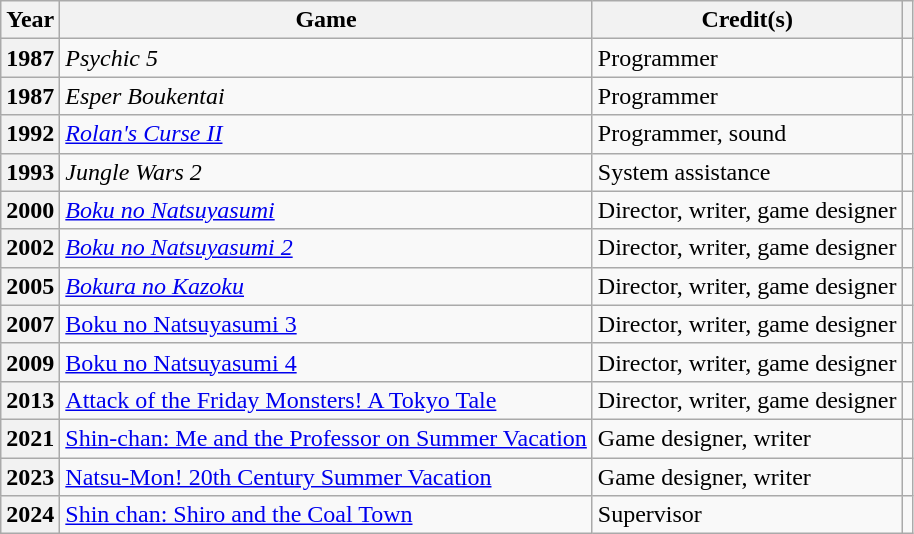<table class="wikitable plainrowheaders sortable">
<tr>
<th scope="col">Year</th>
<th>Game</th>
<th scope="col" class="unsortable">Credit(s)</th>
<th scope="col" class="unsortable"></th>
</tr>
<tr>
<th scope=row>1987</th>
<td><em>Psychic 5</em></td>
<td>Programmer</td>
<td></td>
</tr>
<tr>
<th scope=row>1987</th>
<td><em>Esper Boukentai</em></td>
<td>Programmer</td>
<td></td>
</tr>
<tr>
<th scope=row>1992</th>
<td><em><a href='#'>Rolan's Curse II</a></em></td>
<td>Programmer, sound</td>
<td></td>
</tr>
<tr>
<th scope=row>1993</th>
<td><em>Jungle Wars 2</em></td>
<td>System assistance</td>
<td></td>
</tr>
<tr>
<th scope=row>2000</th>
<td><em><a href='#'>Boku no Natsuyasumi</a></em></td>
<td>Director, writer, game designer</td>
<td></td>
</tr>
<tr>
<th scope=row>2002</th>
<td><em><a href='#'>Boku no Natsuyasumi 2</a></em></td>
<td>Director, writer, game designer</td>
<td></td>
</tr>
<tr>
<th scope=row>2005</th>
<td><em><a href='#'>Bokura no Kazoku</a></td>
<td>Director, writer, game designer</td>
<td></td>
</tr>
<tr>
<th scope=row>2007</th>
<td></em><a href='#'>Boku no Natsuyasumi 3</a><em></td>
<td>Director, writer, game designer</td>
<td></td>
</tr>
<tr>
<th scope=row>2009</th>
<td></em><a href='#'>Boku no Natsuyasumi 4</a><em></td>
<td>Director, writer, game designer</td>
<td></td>
</tr>
<tr>
<th scope=row>2013</th>
<td></em><a href='#'>Attack of the Friday Monsters! A Tokyo Tale</a><em></td>
<td>Director, writer, game designer</td>
<td></td>
</tr>
<tr>
<th scope=row>2021</th>
<td></em><a href='#'>Shin-chan: Me and the Professor on Summer Vacation</a><em></td>
<td>Game designer, writer</td>
<td></td>
</tr>
<tr>
<th scope=row>2023</th>
<td></em><a href='#'>Natsu-Mon! 20th Century Summer Vacation</a><em></td>
<td>Game designer, writer</td>
<td></td>
</tr>
<tr>
<th scope=row>2024</th>
<td></em><a href='#'>Shin chan: Shiro and the Coal Town</a><em></td>
<td>Supervisor</td>
<td></td>
</tr>
</table>
